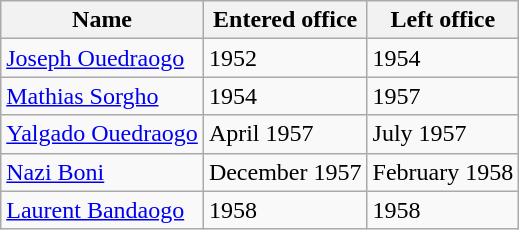<table class="wikitable">
<tr>
<th>Name</th>
<th>Entered office</th>
<th>Left office</th>
</tr>
<tr>
<td><a href='#'>Joseph Ouedraogo</a></td>
<td>1952</td>
<td>1954</td>
</tr>
<tr>
<td><a href='#'>Mathias Sorgho</a></td>
<td>1954</td>
<td>1957</td>
</tr>
<tr>
<td><a href='#'>Yalgado Ouedraogo</a></td>
<td>April 1957</td>
<td>July 1957</td>
</tr>
<tr>
<td><a href='#'>Nazi Boni</a></td>
<td>December 1957</td>
<td>February 1958</td>
</tr>
<tr>
<td><a href='#'>Laurent Bandaogo</a></td>
<td>1958</td>
<td>1958</td>
</tr>
</table>
